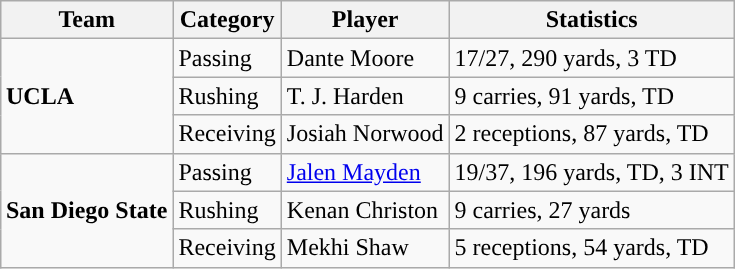<table class="wikitable" style="float: right;">
<tr>
<th>Team</th>
<th>Category</th>
<th>Player</th>
<th>Statistics</th>
</tr>
<tr>
<td rowspan=3><strong>UCLA</strong></td>
<td>Passing</td>
<td>Dante Moore</td>
<td>17/27, 290 yards, 3 TD</td>
</tr>
<tr>
<td>Rushing</td>
<td>T. J. Harden</td>
<td>9 carries, 91 yards, TD</td>
</tr>
<tr>
<td>Receiving</td>
<td>Josiah Norwood</td>
<td>2 receptions, 87 yards, TD</td>
</tr>
<tr>
<td rowspan=3><strong>San Diego State</strong></td>
<td>Passing</td>
<td><a href='#'>Jalen Mayden</a></td>
<td>19/37, 196 yards, TD, 3 INT</td>
</tr>
<tr>
<td>Rushing</td>
<td>Kenan Christon</td>
<td>9 carries, 27 yards</td>
</tr>
<tr>
<td>Receiving</td>
<td>Mekhi Shaw</td>
<td>5 receptions, 54 yards, TD</td>
</tr>
</table>
